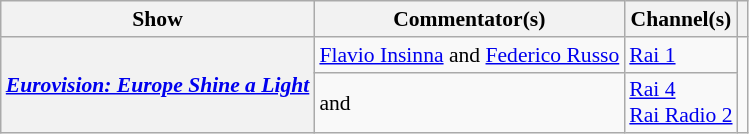<table class="wikitable plainrowheaders" style="font-size:90%">
<tr>
<th>Show</th>
<th>Commentator(s)</th>
<th>Channel(s)</th>
<th></th>
</tr>
<tr>
<th scope="row" rowspan="2"><em><a href='#'>Eurovision: Europe Shine a Light</a></em></th>
<td><a href='#'>Flavio Insinna</a> and <a href='#'>Federico Russo</a></td>
<td><a href='#'>Rai 1</a></td>
<td rowspan="2"></td>
</tr>
<tr>
<td> and </td>
<td><a href='#'>Rai 4</a><br><a href='#'>Rai Radio 2</a></td>
</tr>
</table>
